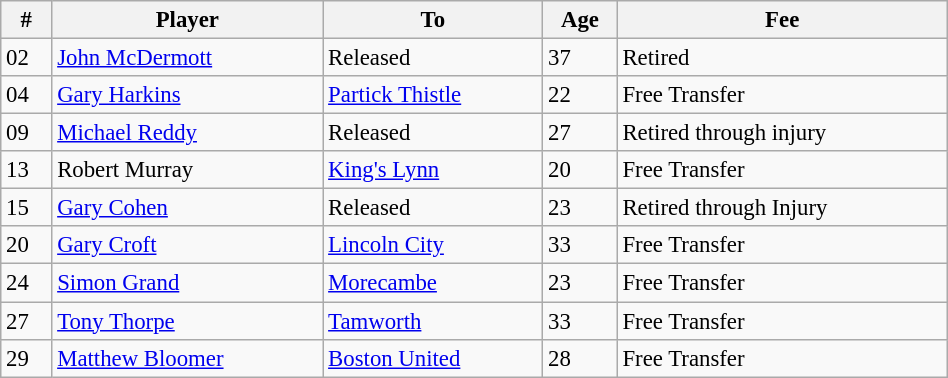<table class="wikitable" style="text-align:center; font-size:95%;width:50%; text-align:left">
<tr>
<th>#</th>
<th>Player</th>
<th>To</th>
<th>Age</th>
<th>Fee</th>
</tr>
<tr --->
<td>02</td>
<td> <a href='#'>John McDermott</a></td>
<td>Released</td>
<td>37</td>
<td>Retired</td>
</tr>
<tr --->
<td>04</td>
<td> <a href='#'>Gary Harkins</a></td>
<td><a href='#'>Partick Thistle</a></td>
<td>22</td>
<td>Free Transfer</td>
</tr>
<tr --->
<td>09</td>
<td> <a href='#'>Michael Reddy</a></td>
<td>Released</td>
<td>27</td>
<td>Retired through injury</td>
</tr>
<tr --->
<td>13</td>
<td> Robert Murray</td>
<td><a href='#'>King's Lynn</a></td>
<td>20</td>
<td>Free Transfer</td>
</tr>
<tr --->
<td>15</td>
<td> <a href='#'>Gary Cohen</a></td>
<td>Released</td>
<td>23</td>
<td>Retired through Injury</td>
</tr>
<tr --->
<td>20</td>
<td> <a href='#'>Gary Croft</a></td>
<td><a href='#'>Lincoln City</a></td>
<td>33</td>
<td>Free Transfer</td>
</tr>
<tr --->
<td>24</td>
<td> <a href='#'>Simon Grand</a></td>
<td><a href='#'>Morecambe</a></td>
<td>23</td>
<td>Free Transfer</td>
</tr>
<tr --->
<td>27</td>
<td> <a href='#'>Tony Thorpe</a></td>
<td><a href='#'>Tamworth</a></td>
<td>33</td>
<td>Free Transfer</td>
</tr>
<tr --->
<td>29</td>
<td> <a href='#'>Matthew Bloomer</a></td>
<td><a href='#'>Boston United</a></td>
<td>28</td>
<td>Free Transfer</td>
</tr>
</table>
